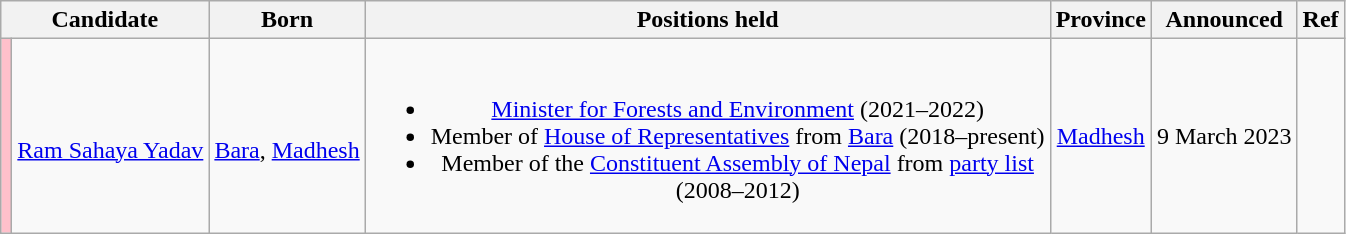<table class="wikitable sortable"  style="text-align:center">
<tr>
<th colspan="2">Candidate</th>
<th>Born</th>
<th>Positions held</th>
<th>Province</th>
<th>Announced</th>
<th class="unsortable">Ref</th>
</tr>
<tr>
<td bgcolor="Pink"></td>
<td><br><a href='#'>Ram Sahaya Yadav</a></td>
<td><br><a href='#'>Bara</a>, <a href='#'>Madhesh</a></td>
<td><br><ul><li><a href='#'>Minister for Forests and Environment</a> (2021–2022)</li><li>Member of <a href='#'>House of Representatives</a> from <a href='#'>Bara</a> (2018–present)</li><li>Member of the <a href='#'>Constituent Assembly of Nepal</a> from <a href='#'>party list</a> <br>(2008–2012)</li></ul></td>
<td><a href='#'>Madhesh</a></td>
<td>9 March 2023</td>
<td></td>
</tr>
</table>
